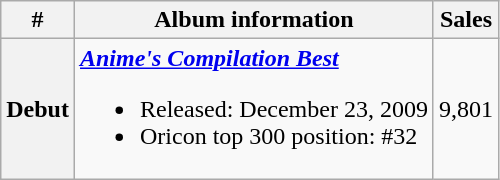<table class="wikitable">
<tr>
<th>#</th>
<th>Album information</th>
<th>Sales</th>
</tr>
<tr>
<th>Debut</th>
<td><strong><em><a href='#'>Anime's Compilation Best</a></em></strong><br><ul><li>Released: December 23, 2009</li><li>Oricon top 300 position: #32</li></ul></td>
<td>9,801</td>
</tr>
</table>
